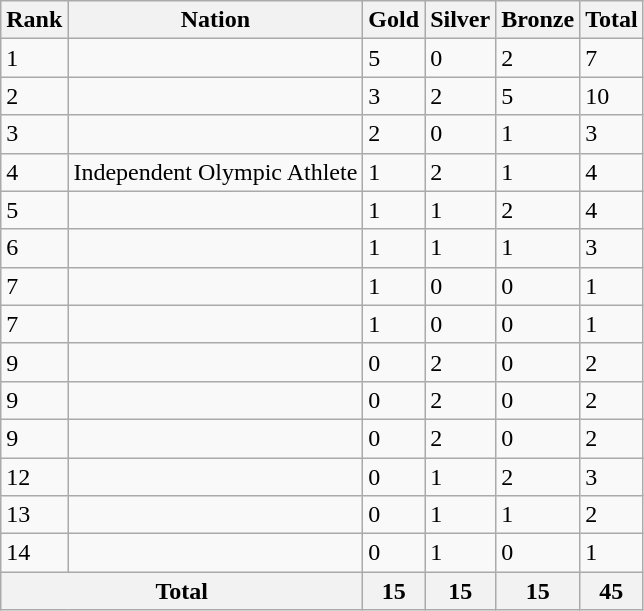<table class="wikitable">
<tr>
<th>Rank</th>
<th>Nation</th>
<th>Gold</th>
<th>Silver</th>
<th>Bronze</th>
<th>Total</th>
</tr>
<tr>
<td>1</td>
<td></td>
<td>5</td>
<td>0</td>
<td>2</td>
<td>7</td>
</tr>
<tr>
<td>2</td>
<td></td>
<td>3</td>
<td>2</td>
<td>5</td>
<td>10</td>
</tr>
<tr>
<td>3</td>
<td></td>
<td>2</td>
<td>0</td>
<td>1</td>
<td>3</td>
</tr>
<tr>
<td>4</td>
<td> Independent Olympic Athlete</td>
<td>1</td>
<td>2</td>
<td>1</td>
<td>4</td>
</tr>
<tr>
<td>5</td>
<td></td>
<td>1</td>
<td>1</td>
<td>2</td>
<td>4</td>
</tr>
<tr>
<td>6</td>
<td></td>
<td>1</td>
<td>1</td>
<td>1</td>
<td>3</td>
</tr>
<tr>
<td>7</td>
<td></td>
<td>1</td>
<td>0</td>
<td>0</td>
<td>1</td>
</tr>
<tr>
<td>7</td>
<td></td>
<td>1</td>
<td>0</td>
<td>0</td>
<td>1</td>
</tr>
<tr>
<td>9</td>
<td></td>
<td>0</td>
<td>2</td>
<td>0</td>
<td>2</td>
</tr>
<tr>
<td>9</td>
<td></td>
<td>0</td>
<td>2</td>
<td>0</td>
<td>2</td>
</tr>
<tr>
<td>9</td>
<td></td>
<td>0</td>
<td>2</td>
<td>0</td>
<td>2</td>
</tr>
<tr>
<td>12</td>
<td></td>
<td>0</td>
<td>1</td>
<td>2</td>
<td>3</td>
</tr>
<tr>
<td>13</td>
<td></td>
<td>0</td>
<td>1</td>
<td>1</td>
<td>2</td>
</tr>
<tr>
<td>14</td>
<td></td>
<td>0</td>
<td>1</td>
<td>0</td>
<td>1</td>
</tr>
<tr>
<th colspan="2">Total</th>
<th>15</th>
<th>15</th>
<th>15</th>
<th>45</th>
</tr>
</table>
